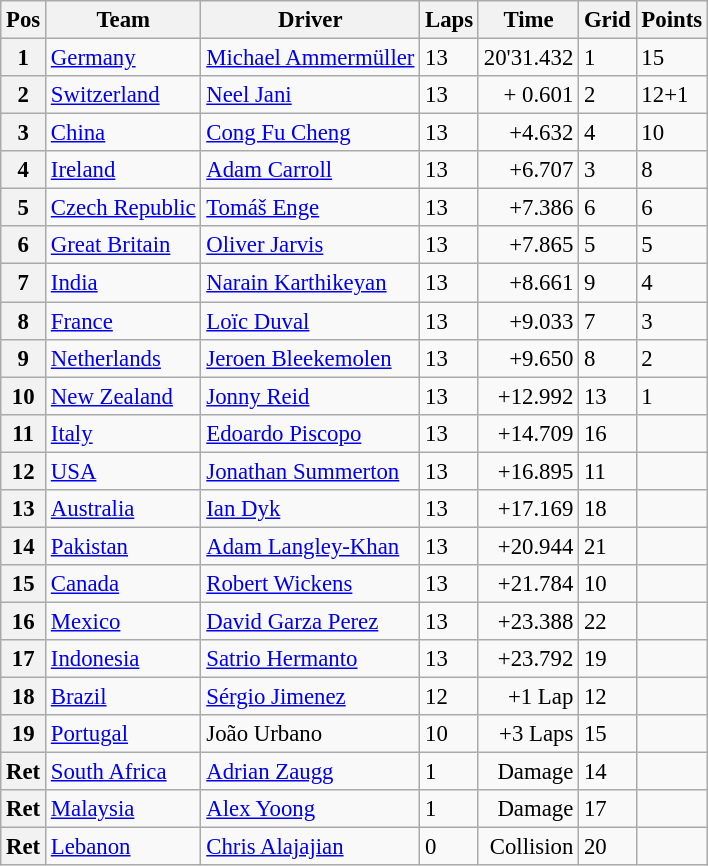<table class="wikitable" style="font-size:95%">
<tr>
<th>Pos</th>
<th>Team</th>
<th>Driver</th>
<th>Laps</th>
<th>Time</th>
<th>Grid</th>
<th>Points</th>
</tr>
<tr>
<th>1</th>
<td> <a href='#'>Germany</a></td>
<td><a href='#'>Michael Ammermüller</a></td>
<td>13</td>
<td>20'31.432</td>
<td>1</td>
<td>15</td>
</tr>
<tr>
<th>2</th>
<td> <a href='#'>Switzerland</a></td>
<td><a href='#'>Neel Jani</a></td>
<td>13</td>
<td align=right>+ 0.601</td>
<td>2</td>
<td>12+1</td>
</tr>
<tr>
<th>3</th>
<td> <a href='#'>China</a></td>
<td><a href='#'>Cong Fu Cheng</a></td>
<td>13</td>
<td align=right>+4.632</td>
<td>4</td>
<td>10</td>
</tr>
<tr>
<th>4</th>
<td> <a href='#'>Ireland</a></td>
<td><a href='#'>Adam Carroll</a></td>
<td>13</td>
<td align=right>+6.707</td>
<td>3</td>
<td>8</td>
</tr>
<tr>
<th>5</th>
<td> <a href='#'>Czech Republic</a></td>
<td><a href='#'>Tomáš Enge</a></td>
<td>13</td>
<td align=right>+7.386</td>
<td>6</td>
<td>6</td>
</tr>
<tr>
<th>6</th>
<td> <a href='#'>Great Britain</a></td>
<td><a href='#'>Oliver Jarvis</a></td>
<td>13</td>
<td align=right>+7.865</td>
<td>5</td>
<td>5</td>
</tr>
<tr>
<th>7</th>
<td> <a href='#'>India</a></td>
<td><a href='#'>Narain Karthikeyan</a></td>
<td>13</td>
<td align=right>+8.661</td>
<td>9</td>
<td>4</td>
</tr>
<tr>
<th>8</th>
<td> <a href='#'>France</a></td>
<td><a href='#'>Loïc Duval</a></td>
<td>13</td>
<td align=right>+9.033</td>
<td>7</td>
<td>3</td>
</tr>
<tr>
<th>9</th>
<td> <a href='#'>Netherlands</a></td>
<td><a href='#'>Jeroen Bleekemolen</a></td>
<td>13</td>
<td align=right>+9.650</td>
<td>8</td>
<td>2</td>
</tr>
<tr>
<th>10</th>
<td> <a href='#'>New Zealand</a></td>
<td><a href='#'>Jonny Reid</a></td>
<td>13</td>
<td align=right>+12.992</td>
<td>13</td>
<td>1</td>
</tr>
<tr>
<th>11</th>
<td> <a href='#'>Italy</a></td>
<td><a href='#'>Edoardo Piscopo</a></td>
<td>13</td>
<td align=right>+14.709</td>
<td>16</td>
<td></td>
</tr>
<tr>
<th>12</th>
<td> <a href='#'>USA</a></td>
<td><a href='#'>Jonathan Summerton</a></td>
<td>13</td>
<td align=right>+16.895</td>
<td>11</td>
<td></td>
</tr>
<tr>
<th>13</th>
<td> <a href='#'>Australia</a></td>
<td><a href='#'>Ian Dyk</a></td>
<td>13</td>
<td align=right>+17.169</td>
<td>18</td>
<td></td>
</tr>
<tr>
<th>14</th>
<td> <a href='#'>Pakistan</a></td>
<td><a href='#'>Adam Langley-Khan</a></td>
<td>13</td>
<td align=right>+20.944</td>
<td>21</td>
<td></td>
</tr>
<tr>
<th>15</th>
<td> <a href='#'>Canada</a></td>
<td><a href='#'>Robert Wickens</a></td>
<td>13</td>
<td align=right>+21.784</td>
<td>10</td>
<td></td>
</tr>
<tr>
<th>16</th>
<td> <a href='#'>Mexico</a></td>
<td><a href='#'>David Garza Perez</a></td>
<td>13</td>
<td align=right>+23.388</td>
<td>22</td>
<td></td>
</tr>
<tr>
<th>17</th>
<td> <a href='#'>Indonesia</a></td>
<td><a href='#'>Satrio Hermanto</a></td>
<td>13</td>
<td align=right>+23.792</td>
<td>19</td>
<td></td>
</tr>
<tr>
<th>18</th>
<td> <a href='#'>Brazil</a></td>
<td><a href='#'>Sérgio Jimenez</a></td>
<td>12</td>
<td align=right>+1 Lap</td>
<td>12</td>
<td></td>
</tr>
<tr>
<th>19</th>
<td> <a href='#'>Portugal</a></td>
<td>João Urbano</td>
<td>10</td>
<td align=right>+3 Laps</td>
<td>15</td>
<td></td>
</tr>
<tr>
<th>Ret</th>
<td> <a href='#'>South Africa</a></td>
<td><a href='#'>Adrian Zaugg</a></td>
<td>1</td>
<td align=right>Damage</td>
<td>14</td>
<td></td>
</tr>
<tr>
<th>Ret</th>
<td> <a href='#'>Malaysia</a></td>
<td><a href='#'>Alex Yoong</a></td>
<td>1</td>
<td align=right>Damage</td>
<td>17</td>
<td></td>
</tr>
<tr>
<th>Ret</th>
<td> <a href='#'>Lebanon</a></td>
<td><a href='#'>Chris Alajajian</a></td>
<td>0</td>
<td align=right>Collision</td>
<td>20</td>
<td></td>
</tr>
</table>
